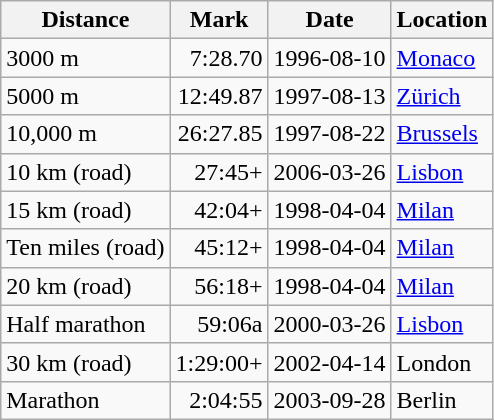<table class="wikitable">
<tr>
<th>Distance</th>
<th>Mark</th>
<th>Date</th>
<th>Location</th>
</tr>
<tr>
<td>3000 m</td>
<td align=right>7:28.70</td>
<td align=right>1996-08-10</td>
<td><a href='#'>Monaco</a></td>
</tr>
<tr>
<td>5000 m</td>
<td align=right>12:49.87</td>
<td align=right>1997-08-13</td>
<td><a href='#'>Zürich</a></td>
</tr>
<tr>
<td>10,000 m</td>
<td align=right>26:27.85</td>
<td align=right>1997-08-22</td>
<td><a href='#'>Brussels</a></td>
</tr>
<tr>
<td>10 km (road)</td>
<td align=right>27:45+</td>
<td align=right>2006-03-26</td>
<td><a href='#'>Lisbon</a></td>
</tr>
<tr>
<td>15 km (road)</td>
<td align=right>42:04+</td>
<td align=right>1998-04-04</td>
<td><a href='#'>Milan</a></td>
</tr>
<tr>
<td>Ten miles (road)</td>
<td align=right>45:12+</td>
<td align=right>1998-04-04</td>
<td><a href='#'>Milan</a></td>
</tr>
<tr>
<td>20 km (road)</td>
<td align=right>56:18+</td>
<td align=right>1998-04-04</td>
<td><a href='#'>Milan</a></td>
</tr>
<tr>
<td>Half marathon</td>
<td align=right>59:06a</td>
<td align=right>2000-03-26</td>
<td><a href='#'>Lisbon</a></td>
</tr>
<tr>
<td>30 km (road)</td>
<td align=right>1:29:00+</td>
<td align=right>2002-04-14</td>
<td>London</td>
</tr>
<tr>
<td>Marathon</td>
<td align=right>2:04:55</td>
<td align=right>2003-09-28</td>
<td>Berlin</td>
</tr>
</table>
